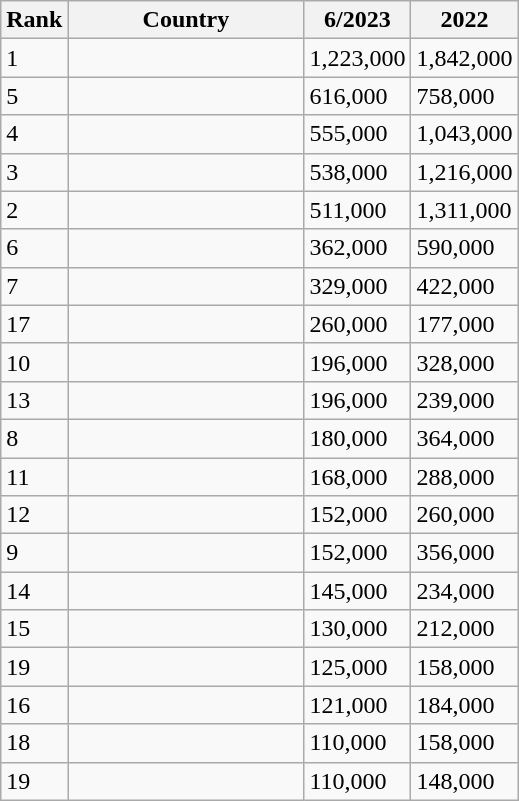<table class="wikitable sortable">
<tr>
<th style="width:5px; style=">Rank</th>
<th style="width:150px; style=">Country</th>
<th>6/2023</th>
<th style="width:50px; style=">2022</th>
</tr>
<tr>
<td>1</td>
<td></td>
<td>1,223,000</td>
<td>1,842,000</td>
</tr>
<tr>
<td>5</td>
<td></td>
<td>616,000</td>
<td>758,000</td>
</tr>
<tr>
<td>4</td>
<td></td>
<td>555,000</td>
<td>1,043,000</td>
</tr>
<tr>
<td>3</td>
<td></td>
<td>538,000</td>
<td>1,216,000</td>
</tr>
<tr>
<td>2</td>
<td></td>
<td>511,000</td>
<td>1,311,000</td>
</tr>
<tr>
<td>6</td>
<td></td>
<td>362,000</td>
<td>590,000</td>
</tr>
<tr>
<td>7</td>
<td></td>
<td>329,000</td>
<td>422,000</td>
</tr>
<tr>
<td>17</td>
<td></td>
<td>260,000</td>
<td>177,000</td>
</tr>
<tr>
<td>10</td>
<td></td>
<td>196,000</td>
<td>328,000</td>
</tr>
<tr>
<td>13</td>
<td></td>
<td>196,000</td>
<td>239,000</td>
</tr>
<tr>
<td>8</td>
<td></td>
<td>180,000</td>
<td>364,000</td>
</tr>
<tr>
<td>11</td>
<td></td>
<td>168,000</td>
<td>288,000</td>
</tr>
<tr>
<td>12</td>
<td></td>
<td>152,000</td>
<td>260,000</td>
</tr>
<tr>
<td>9</td>
<td></td>
<td>152,000</td>
<td>356,000</td>
</tr>
<tr>
<td>14</td>
<td></td>
<td>145,000</td>
<td>234,000</td>
</tr>
<tr>
<td>15</td>
<td></td>
<td>130,000</td>
<td>212,000</td>
</tr>
<tr>
<td>19</td>
<td></td>
<td>125,000</td>
<td>158,000</td>
</tr>
<tr>
<td>16</td>
<td></td>
<td>121,000</td>
<td>184,000</td>
</tr>
<tr>
<td>18</td>
<td></td>
<td>110,000</td>
<td>158,000</td>
</tr>
<tr>
<td>19</td>
<td></td>
<td>110,000</td>
<td>148,000</td>
</tr>
</table>
